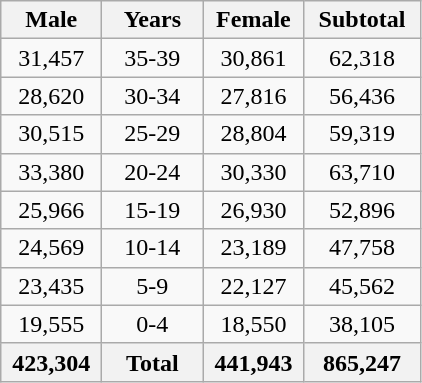<table class="wikitable" style="display:inline-table;">
<tr>
<th colspan style="width:60px;">Male</th>
<th colspan style="width:60px;">Years</th>
<th colspan style="width:60px;">Female</th>
<th colspan style="width:70px;">Subtotal</th>
</tr>
<tr>
<td style="text-align:center;">31,457</td>
<td style="text-align:center;">35-39</td>
<td style="text-align:center;">30,861</td>
<td style="text-align:center;">62,318</td>
</tr>
<tr>
<td style="text-align:center;">28,620</td>
<td style="text-align:center;">30-34</td>
<td style="text-align:center;">27,816</td>
<td style="text-align:center;">56,436</td>
</tr>
<tr>
<td style="text-align:center;">30,515</td>
<td style="text-align:center;">25-29</td>
<td style="text-align:center;">28,804</td>
<td style="text-align:center;">59,319</td>
</tr>
<tr>
<td style="text-align:center;">33,380</td>
<td style="text-align:center;">20-24</td>
<td style="text-align:center;">30,330</td>
<td style="text-align:center;">63,710</td>
</tr>
<tr>
<td style="text-align:center;">25,966</td>
<td style="text-align:center;">15-19</td>
<td style="text-align:center;">26,930</td>
<td style="text-align:center;">52,896</td>
</tr>
<tr>
<td style="text-align:center;">24,569</td>
<td style="text-align:center;">10-14</td>
<td style="text-align:center;">23,189</td>
<td style="text-align:center;">47,758</td>
</tr>
<tr>
<td style="text-align:center;">23,435</td>
<td style="text-align:center;">5-9</td>
<td style="text-align:center;">22,127</td>
<td style="text-align:center;">45,562</td>
</tr>
<tr>
<td style="text-align:center;">19,555</td>
<td style="text-align:center;">0-4</td>
<td style="text-align:center;">18,550</td>
<td style="text-align:center;">38,105</td>
</tr>
<tr>
<th style="text-align:center;">423,304</th>
<th>Total</th>
<th style="text-align:center;">441,943</th>
<th style="text-align:center;">865,247</th>
</tr>
</table>
